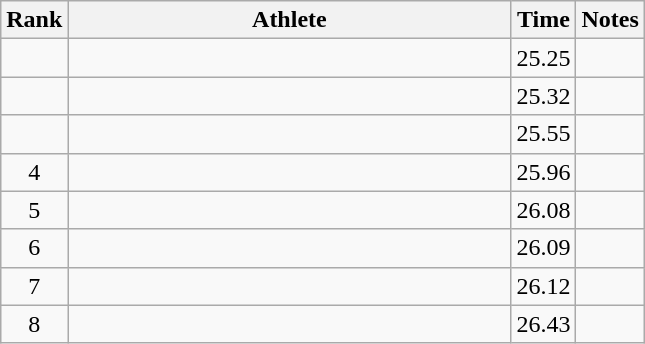<table class="wikitable" style="text-align:center">
<tr>
<th>Rank</th>
<th Style="width:18em">Athlete</th>
<th>Time</th>
<th>Notes</th>
</tr>
<tr>
<td></td>
<td style="text-align:left"></td>
<td>25.25</td>
<td></td>
</tr>
<tr>
<td></td>
<td style="text-align:left"></td>
<td>25.32</td>
<td></td>
</tr>
<tr>
<td></td>
<td style="text-align:left"></td>
<td>25.55</td>
<td></td>
</tr>
<tr>
<td>4</td>
<td style="text-align:left"></td>
<td>25.96</td>
<td></td>
</tr>
<tr>
<td>5</td>
<td style="text-align:left"></td>
<td>26.08</td>
<td></td>
</tr>
<tr>
<td>6</td>
<td style="text-align:left"></td>
<td>26.09</td>
<td></td>
</tr>
<tr>
<td>7</td>
<td style="text-align:left"></td>
<td>26.12</td>
<td></td>
</tr>
<tr>
<td>8</td>
<td style="text-align:left"></td>
<td>26.43</td>
<td></td>
</tr>
</table>
